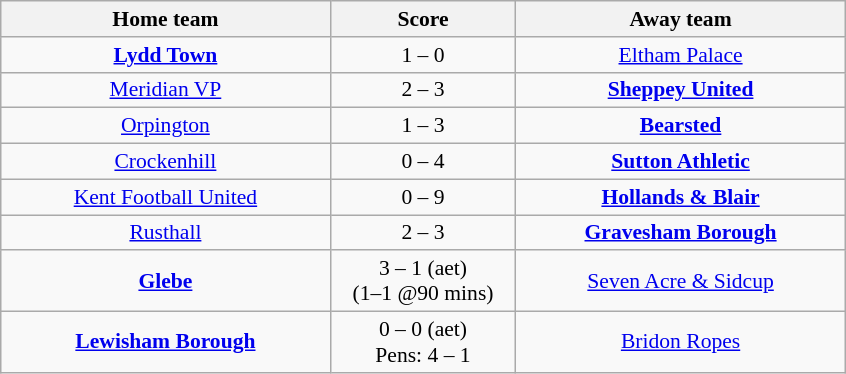<table class="wikitable" style="width: 564px; text-align:center; font-size:90%">
<tr>
<th scope="col" style="width: 39.00%;background:palegrey; "><strong>Home team</strong></th>
<th scope="col" style="width: 22.00%;"><strong>Score</strong></th>
<th scope="col" style="width: 39.00%;"><strong>Away team</strong></th>
</tr>
<tr>
<td><a href='#'><strong>Lydd Town</strong></a></td>
<td>1 – 0</td>
<td><a href='#'>Eltham Palace</a></td>
</tr>
<tr>
<td><a href='#'>Meridian VP</a></td>
<td>2 – 3</td>
<td><a href='#'><strong>Sheppey United</strong></a></td>
</tr>
<tr>
<td><a href='#'>Orpington</a></td>
<td>1 – 3</td>
<td><a href='#'><strong>Bearsted</strong></a></td>
</tr>
<tr>
<td><a href='#'>Crockenhill</a></td>
<td>0 – 4</td>
<td><a href='#'><strong>Sutton Athletic</strong></a></td>
</tr>
<tr>
<td><a href='#'>Kent Football United</a></td>
<td>0 – 9</td>
<td><a href='#'><strong>Hollands & Blair</strong></a></td>
</tr>
<tr>
<td><a href='#'>Rusthall</a></td>
<td>2 – 3</td>
<td><a href='#'><strong>Gravesham Borough</strong></a></td>
</tr>
<tr>
<td><a href='#'><strong>Glebe</strong></a></td>
<td>3 – 1 (aet)<br>(1–1 @90 mins)</td>
<td><a href='#'>Seven Acre & Sidcup</a></td>
</tr>
<tr>
<td><a href='#'><strong>Lewisham Borough</strong></a></td>
<td>0 – 0 (aet)<br>Pens: 4 – 1</td>
<td><a href='#'>Bridon Ropes</a></td>
</tr>
</table>
